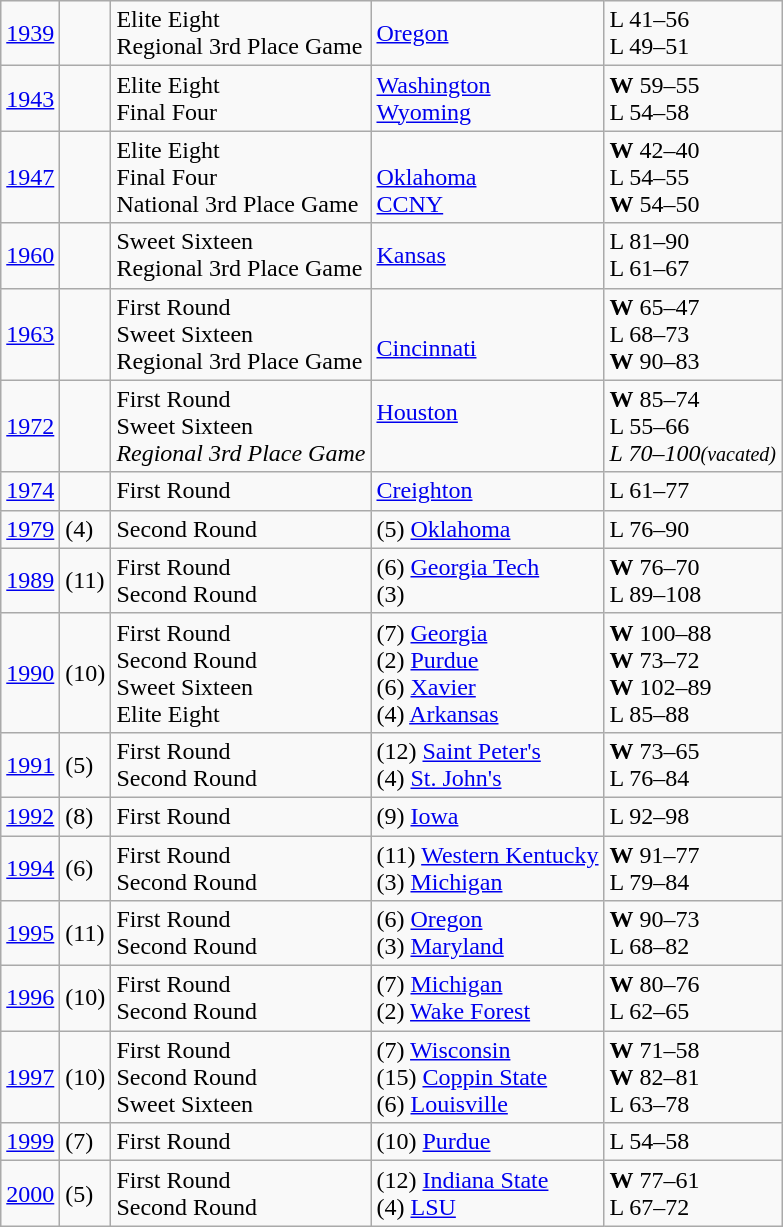<table class="wikitable">
<tr>
<td><a href='#'>1939</a></td>
<td></td>
<td>Elite Eight<br>Regional 3rd Place Game</td>
<td><a href='#'>Oregon</a><br></td>
<td>L 41–56<br>L 49–51</td>
</tr>
<tr>
<td><a href='#'>1943</a></td>
<td></td>
<td>Elite Eight<br>Final Four</td>
<td><a href='#'>Washington</a><br><a href='#'>Wyoming</a></td>
<td><strong>W</strong> 59–55<br>L 54–58</td>
</tr>
<tr>
<td><a href='#'>1947</a></td>
<td></td>
<td>Elite Eight<br>Final Four<br>National 3rd Place Game</td>
<td><br><a href='#'>Oklahoma</a><br><a href='#'>CCNY</a></td>
<td><strong>W</strong> 42–40<br>L 54–55<br><strong>W</strong> 54–50</td>
</tr>
<tr>
<td><a href='#'>1960</a></td>
<td></td>
<td>Sweet Sixteen<br>Regional 3rd Place Game</td>
<td><a href='#'>Kansas</a><br></td>
<td>L 81–90<br>L 61–67</td>
</tr>
<tr>
<td><a href='#'>1963</a></td>
<td></td>
<td>First Round<br>Sweet Sixteen<br>Regional 3rd Place Game</td>
<td><br><a href='#'>Cincinnati</a><br></td>
<td><strong>W</strong> 65–47<br>L 68–73<br><strong>W</strong> 90–83</td>
</tr>
<tr>
<td><a href='#'>1972</a></td>
<td></td>
<td>First Round<br>Sweet Sixteen<br><em>Regional 3rd Place Game</em></td>
<td><a href='#'>Houston</a><br><br></td>
<td><strong>W</strong> 85–74<br>L 55–66<br><em>L 70–100</em><small><em>(vacated)</em></small></td>
</tr>
<tr>
<td><a href='#'>1974</a></td>
<td></td>
<td>First Round</td>
<td><a href='#'>Creighton</a></td>
<td>L 61–77</td>
</tr>
<tr>
<td><a href='#'>1979</a></td>
<td>(4)</td>
<td>Second Round</td>
<td>(5) <a href='#'>Oklahoma</a></td>
<td>L 76–90</td>
</tr>
<tr>
<td><a href='#'>1989</a></td>
<td>(11)</td>
<td>First Round<br>Second Round</td>
<td>(6) <a href='#'>Georgia Tech</a><br>(3) </td>
<td><strong>W</strong> 76–70<br>L 89–108</td>
</tr>
<tr>
<td><a href='#'>1990</a></td>
<td>(10)</td>
<td>First Round<br>Second Round<br>Sweet Sixteen<br>Elite Eight</td>
<td>(7) <a href='#'>Georgia</a><br>(2) <a href='#'>Purdue</a><br>(6) <a href='#'>Xavier</a><br>(4) <a href='#'>Arkansas</a></td>
<td><strong>W</strong> 100–88<br><strong>W</strong> 73–72<br><strong>W</strong> 102–89<br>L 85–88</td>
</tr>
<tr>
<td><a href='#'>1991</a></td>
<td>(5)</td>
<td>First Round<br>Second Round</td>
<td>(12) <a href='#'>Saint Peter's</a><br>(4) <a href='#'>St. John's</a></td>
<td><strong>W</strong> 73–65<br>L 76–84</td>
</tr>
<tr>
<td><a href='#'>1992</a></td>
<td>(8)</td>
<td>First Round</td>
<td>(9) <a href='#'>Iowa</a></td>
<td>L 92–98</td>
</tr>
<tr>
<td><a href='#'>1994</a></td>
<td>(6)</td>
<td>First Round<br>Second Round</td>
<td>(11) <a href='#'>Western Kentucky</a><br>(3) <a href='#'>Michigan</a></td>
<td><strong>W</strong> 91–77<br>L 79–84</td>
</tr>
<tr>
<td><a href='#'>1995</a></td>
<td>(11)</td>
<td>First Round<br>Second Round</td>
<td>(6) <a href='#'>Oregon</a><br>(3) <a href='#'>Maryland</a></td>
<td><strong>W</strong> 90–73<br>L 68–82</td>
</tr>
<tr>
<td><a href='#'>1996</a></td>
<td>(10)</td>
<td>First Round<br>Second Round</td>
<td>(7) <a href='#'>Michigan</a><br>(2) <a href='#'>Wake Forest</a></td>
<td><strong>W</strong> 80–76<br>L 62–65</td>
</tr>
<tr>
<td><a href='#'>1997</a></td>
<td>(10)</td>
<td>First Round<br>Second Round<br>Sweet Sixteen</td>
<td>(7) <a href='#'>Wisconsin</a><br>(15) <a href='#'>Coppin State</a><br>(6) <a href='#'>Louisville</a></td>
<td><strong>W</strong> 71–58<br><strong>W</strong> 82–81<br>L 63–78</td>
</tr>
<tr>
<td><a href='#'>1999</a></td>
<td>(7)</td>
<td>First Round</td>
<td>(10) <a href='#'>Purdue</a></td>
<td>L 54–58</td>
</tr>
<tr>
<td><a href='#'>2000</a></td>
<td>(5)</td>
<td>First Round<br>Second Round</td>
<td>(12) <a href='#'>Indiana State</a><br>(4) <a href='#'>LSU</a></td>
<td><strong>W</strong> 77–61<br>L 67–72</td>
</tr>
</table>
